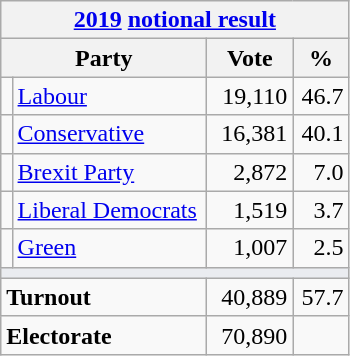<table class="wikitable">
<tr>
<th colspan="4"><a href='#'>2019</a> <a href='#'>notional result</a></th>
</tr>
<tr>
<th bgcolor="#DDDDFF" width="130px" colspan="2">Party</th>
<th bgcolor="#DDDDFF" width="50px">Vote</th>
<th bgcolor="#DDDDFF" width="30px">%</th>
</tr>
<tr>
<td></td>
<td><a href='#'>Labour</a></td>
<td align=right>19,110</td>
<td align=right>46.7</td>
</tr>
<tr>
<td></td>
<td><a href='#'>Conservative</a></td>
<td align=right>16,381</td>
<td align=right>40.1</td>
</tr>
<tr>
<td></td>
<td><a href='#'>Brexit Party</a></td>
<td align=right>2,872</td>
<td align=right>7.0</td>
</tr>
<tr>
<td></td>
<td><a href='#'>Liberal Democrats</a></td>
<td align=right>1,519</td>
<td align=right>3.7</td>
</tr>
<tr>
<td></td>
<td><a href='#'>Green</a></td>
<td align=right>1,007</td>
<td align=right>2.5</td>
</tr>
<tr>
<td colspan="4" bgcolor="#EAECF0"></td>
</tr>
<tr>
<td colspan="2"><strong>Turnout</strong></td>
<td align=right>40,889</td>
<td align=right>57.7</td>
</tr>
<tr>
<td colspan="2"><strong>Electorate</strong></td>
<td align=right>70,890</td>
</tr>
</table>
